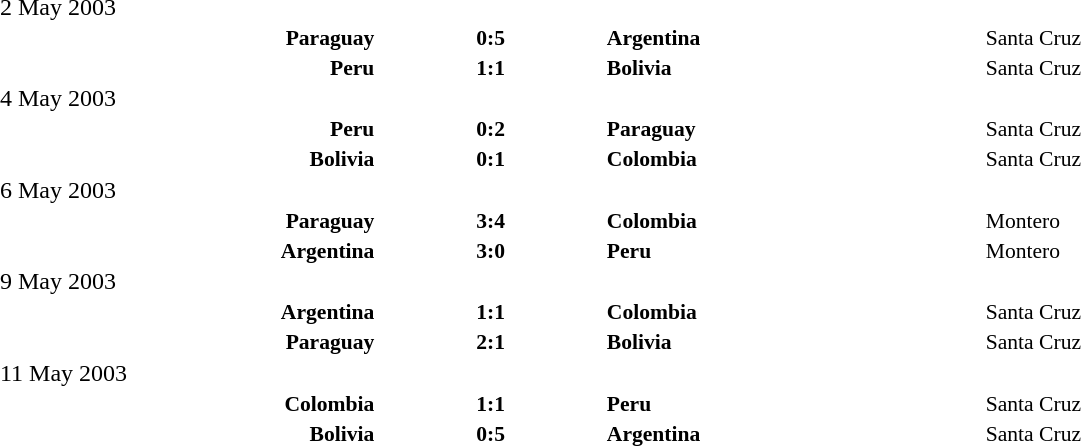<table width=100% cellspacing=1>
<tr>
<th width=20%></th>
<th width=12%></th>
<th width=20%></th>
<th width=33%></th>
</tr>
<tr>
<td>2 May 2003</td>
</tr>
<tr style=font-size:90%>
<td align=right><strong>Paraguay</strong></td>
<td align=center><strong>0:5</strong></td>
<td><strong>Argentina</strong></td>
<td>Santa Cruz</td>
<td></td>
</tr>
<tr style=font-size:90%>
<td align=right><strong>Peru</strong></td>
<td align=center><strong>1:1</strong></td>
<td><strong>Bolivia</strong></td>
<td>Santa Cruz</td>
<td></td>
</tr>
<tr>
<td>4 May 2003</td>
</tr>
<tr style=font-size:90%>
<td align=right><strong>Peru</strong></td>
<td align=center><strong>0:2</strong></td>
<td><strong>Paraguay</strong></td>
<td>Santa Cruz</td>
<td></td>
</tr>
<tr style=font-size:90%>
<td align=right><strong>Bolivia</strong></td>
<td align=center><strong>0:1</strong></td>
<td><strong>Colombia</strong></td>
<td>Santa Cruz</td>
<td></td>
</tr>
<tr>
<td>6 May 2003</td>
</tr>
<tr style=font-size:90%>
<td align=right><strong>Paraguay</strong></td>
<td align=center><strong>3:4</strong></td>
<td><strong>Colombia</strong></td>
<td>Montero</td>
<td></td>
</tr>
<tr style=font-size:90%>
<td align=right><strong>Argentina</strong></td>
<td align=center><strong>3:0</strong></td>
<td><strong>Peru</strong></td>
<td>Montero</td>
<td></td>
</tr>
<tr>
<td>9 May 2003</td>
</tr>
<tr style=font-size:90%>
<td align=right><strong>Argentina</strong></td>
<td align=center><strong>1:1</strong></td>
<td><strong>Colombia</strong></td>
<td>Santa Cruz</td>
<td></td>
</tr>
<tr style=font-size:90%>
<td align=right><strong>Paraguay</strong></td>
<td align=center><strong>2:1</strong></td>
<td><strong>Bolivia</strong></td>
<td>Santa Cruz</td>
<td></td>
</tr>
<tr>
<td>11 May 2003</td>
</tr>
<tr style=font-size:90%>
<td align=right><strong>Colombia</strong></td>
<td align=center><strong>1:1</strong></td>
<td><strong>Peru</strong></td>
<td>Santa Cruz</td>
<td></td>
</tr>
<tr style=font-size:90%>
<td align=right><strong>Bolivia</strong></td>
<td align=center><strong>0:5</strong></td>
<td><strong>Argentina</strong></td>
<td>Santa Cruz</td>
<td></td>
</tr>
</table>
